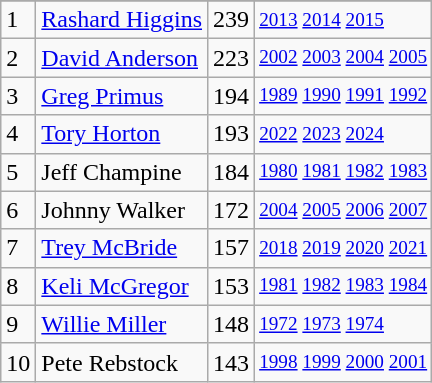<table class="wikitable">
<tr>
</tr>
<tr>
<td>1</td>
<td><a href='#'>Rashard Higgins</a></td>
<td>239</td>
<td style="font-size:80%;"><a href='#'>2013</a> <a href='#'>2014</a> <a href='#'>2015</a></td>
</tr>
<tr>
<td>2</td>
<td><a href='#'>David Anderson</a></td>
<td>223</td>
<td style="font-size:80%;"><a href='#'>2002</a> <a href='#'>2003</a> <a href='#'>2004</a> <a href='#'>2005</a></td>
</tr>
<tr>
<td>3</td>
<td><a href='#'>Greg Primus</a></td>
<td>194</td>
<td style="font-size:80%;"><a href='#'>1989</a> <a href='#'>1990</a> <a href='#'>1991</a> <a href='#'>1992</a></td>
</tr>
<tr>
<td>4</td>
<td><a href='#'>Tory Horton</a></td>
<td>193</td>
<td style="font-size:80%;"><a href='#'>2022</a> <a href='#'>2023</a> <a href='#'>2024</a></td>
</tr>
<tr>
<td>5</td>
<td>Jeff Champine</td>
<td>184</td>
<td style="font-size:80%;"><a href='#'>1980</a> <a href='#'>1981</a> <a href='#'>1982</a> <a href='#'>1983</a></td>
</tr>
<tr>
<td>6</td>
<td>Johnny Walker</td>
<td>172</td>
<td style="font-size:80%;"><a href='#'>2004</a> <a href='#'>2005</a> <a href='#'>2006</a> <a href='#'>2007</a></td>
</tr>
<tr>
<td>7</td>
<td><a href='#'>Trey McBride</a></td>
<td>157</td>
<td style="font-size:80%;"><a href='#'>2018</a> <a href='#'>2019</a> <a href='#'>2020</a> <a href='#'>2021</a></td>
</tr>
<tr>
<td>8</td>
<td><a href='#'>Keli McGregor</a></td>
<td>153</td>
<td style="font-size:80%;"><a href='#'>1981</a> <a href='#'>1982</a> <a href='#'>1983</a> <a href='#'>1984</a></td>
</tr>
<tr>
<td>9</td>
<td><a href='#'>Willie Miller</a></td>
<td>148</td>
<td style="font-size:80%;"><a href='#'>1972</a> <a href='#'>1973</a> <a href='#'>1974</a></td>
</tr>
<tr>
<td>10</td>
<td>Pete Rebstock</td>
<td>143</td>
<td style="font-size:80%;"><a href='#'>1998</a> <a href='#'>1999</a> <a href='#'>2000</a> <a href='#'>2001</a></td>
</tr>
</table>
